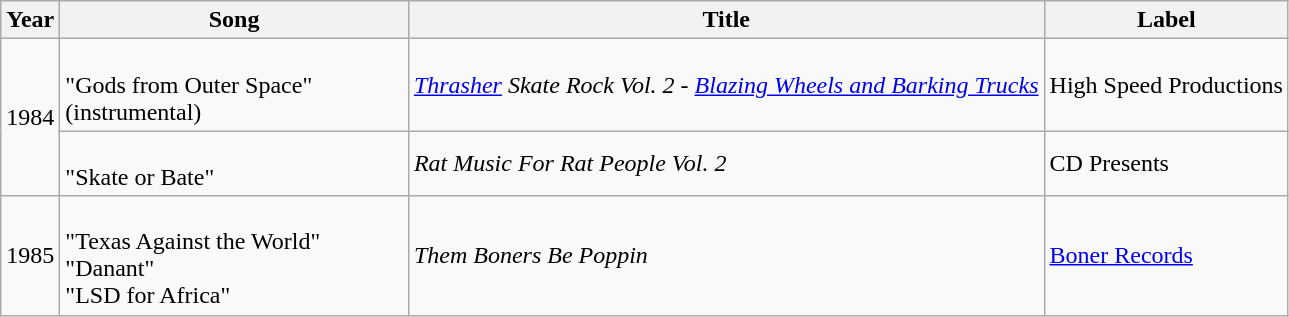<table class="wikitable" border="1">
<tr>
<th>Year</th>
<th width="225">Song</th>
<th>Title</th>
<th>Label</th>
</tr>
<tr>
<td rowspan="2">1984</td>
<td><br>"Gods from Outer Space" (instrumental)</td>
<td><em><a href='#'>Thrasher</a> Skate Rock Vol. 2 - <a href='#'>Blazing Wheels and Barking Trucks</a></em></td>
<td>High Speed Productions</td>
</tr>
<tr>
<td><br>"Skate or Bate"</td>
<td><em>Rat Music For Rat People Vol. 2</em></td>
<td>CD Presents</td>
</tr>
<tr>
<td>1985</td>
<td><br>"Texas Against the World"<br>"Danant"<br>"LSD for Africa"</td>
<td><em>Them Boners Be Poppin<strong></td>
<td><a href='#'>Boner Records</a></td>
</tr>
</table>
